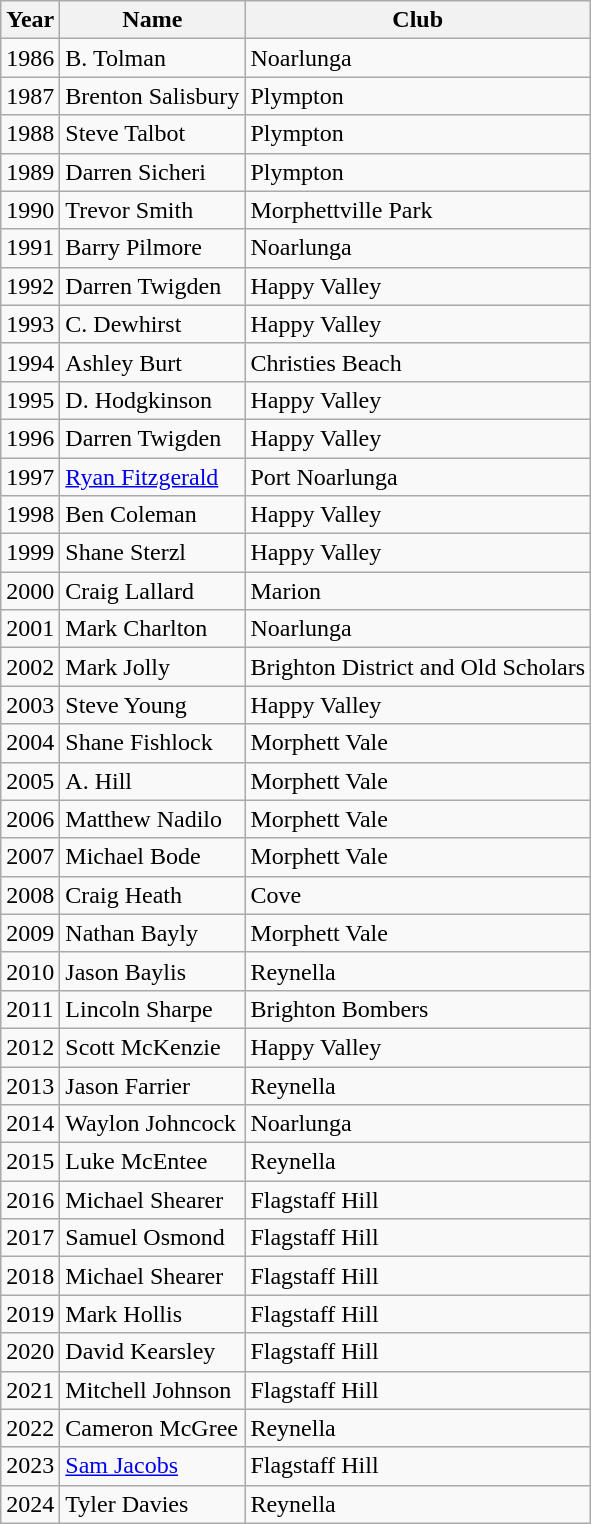<table class="wikitable">
<tr>
<th>Year</th>
<th>Name</th>
<th>Club</th>
</tr>
<tr>
<td>1986</td>
<td>B. Tolman</td>
<td>Noarlunga</td>
</tr>
<tr>
<td>1987</td>
<td>Brenton Salisbury</td>
<td>Plympton</td>
</tr>
<tr>
<td>1988</td>
<td>Steve Talbot</td>
<td>Plympton</td>
</tr>
<tr>
<td>1989</td>
<td>Darren Sicheri</td>
<td>Plympton</td>
</tr>
<tr>
<td>1990</td>
<td>Trevor Smith</td>
<td>Morphettville Park</td>
</tr>
<tr>
<td>1991</td>
<td>Barry Pilmore</td>
<td>Noarlunga</td>
</tr>
<tr>
<td>1992</td>
<td>Darren Twigden</td>
<td>Happy Valley</td>
</tr>
<tr>
<td>1993</td>
<td>C. Dewhirst</td>
<td>Happy Valley</td>
</tr>
<tr>
<td>1994</td>
<td>Ashley Burt</td>
<td>Christies Beach</td>
</tr>
<tr>
<td>1995</td>
<td>D. Hodgkinson</td>
<td>Happy Valley</td>
</tr>
<tr>
<td>1996</td>
<td>Darren Twigden</td>
<td>Happy Valley</td>
</tr>
<tr>
<td>1997</td>
<td><a href='#'>Ryan Fitzgerald</a></td>
<td>Port Noarlunga</td>
</tr>
<tr>
<td>1998</td>
<td>Ben Coleman</td>
<td>Happy Valley</td>
</tr>
<tr>
<td>1999</td>
<td>Shane Sterzl</td>
<td>Happy Valley</td>
</tr>
<tr>
<td>2000</td>
<td>Craig Lallard</td>
<td>Marion</td>
</tr>
<tr>
<td>2001</td>
<td>Mark Charlton</td>
<td>Noarlunga</td>
</tr>
<tr>
<td>2002</td>
<td>Mark Jolly</td>
<td>Brighton District and Old Scholars</td>
</tr>
<tr>
<td>2003</td>
<td>Steve Young</td>
<td>Happy Valley</td>
</tr>
<tr>
<td>2004</td>
<td>Shane Fishlock</td>
<td>Morphett Vale</td>
</tr>
<tr>
<td>2005</td>
<td>A. Hill</td>
<td>Morphett Vale</td>
</tr>
<tr>
<td>2006</td>
<td>Matthew Nadilo</td>
<td>Morphett Vale</td>
</tr>
<tr>
<td>2007</td>
<td>Michael Bode</td>
<td>Morphett Vale</td>
</tr>
<tr>
<td>2008</td>
<td>Craig Heath</td>
<td>Cove</td>
</tr>
<tr>
<td>2009</td>
<td>Nathan Bayly</td>
<td>Morphett Vale</td>
</tr>
<tr>
<td>2010</td>
<td>Jason Baylis</td>
<td>Reynella</td>
</tr>
<tr>
<td>2011</td>
<td>Lincoln Sharpe</td>
<td>Brighton Bombers</td>
</tr>
<tr>
<td>2012</td>
<td>Scott McKenzie</td>
<td>Happy Valley</td>
</tr>
<tr>
<td>2013</td>
<td>Jason Farrier</td>
<td>Reynella</td>
</tr>
<tr>
<td>2014</td>
<td>Waylon Johncock</td>
<td>Noarlunga</td>
</tr>
<tr>
<td>2015</td>
<td>Luke McEntee</td>
<td>Reynella</td>
</tr>
<tr>
<td>2016</td>
<td>Michael Shearer</td>
<td>Flagstaff Hill</td>
</tr>
<tr>
<td>2017</td>
<td>Samuel Osmond</td>
<td>Flagstaff Hill</td>
</tr>
<tr>
<td>2018</td>
<td>Michael Shearer</td>
<td>Flagstaff Hill</td>
</tr>
<tr>
<td>2019</td>
<td>Mark Hollis</td>
<td>Flagstaff Hill</td>
</tr>
<tr>
<td>2020</td>
<td>David Kearsley</td>
<td>Flagstaff Hill</td>
</tr>
<tr>
<td>2021</td>
<td>Mitchell Johnson</td>
<td>Flagstaff Hill</td>
</tr>
<tr>
<td>2022</td>
<td>Cameron McGree</td>
<td>Reynella</td>
</tr>
<tr>
<td>2023</td>
<td><a href='#'>Sam Jacobs</a></td>
<td>Flagstaff Hill</td>
</tr>
<tr>
<td>2024</td>
<td>Tyler Davies</td>
<td>Reynella</td>
</tr>
</table>
